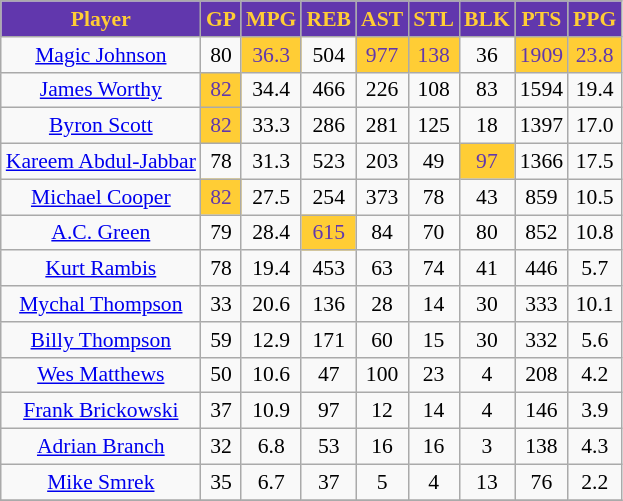<table class="wikitable sortable" style="font-size:90%; text-align:center; white-space:nowrap;">
<tr>
<th style="background:#6137ad;color:#ffcd35;">Player</th>
<th style="background:#6137ad;color:#ffcd35;">GP</th>
<th style="background:#6137ad;color:#ffcd35;">MPG</th>
<th style="background:#6137ad;color:#ffcd35;">REB</th>
<th style="background:#6137ad;color:#ffcd35;">AST</th>
<th style="background:#6137ad;color:#ffcd35;">STL</th>
<th style="background:#6137ad;color:#ffcd35;">BLK</th>
<th style="background:#6137ad;color:#ffcd35;">PTS</th>
<th style="background:#6137ad;color:#ffcd35;">PPG</th>
</tr>
<tr align="center">
<td><a href='#'>Magic Johnson</a></td>
<td>80</td>
<td style="color:#6137ad;background:#ffcd35;">36.3</td>
<td>504</td>
<td style="color:#6137ad;background:#ffcd35;">977</td>
<td style="color:#6137ad;background:#ffcd35;">138</td>
<td>36</td>
<td style="color:#6137ad;background:#ffcd35;">1909</td>
<td style="color:#6137ad;background:#ffcd35;">23.8</td>
</tr>
<tr align="center">
<td><a href='#'>James Worthy</a></td>
<td style="color:#6137ad;background:#ffcd35;">82</td>
<td>34.4</td>
<td>466</td>
<td>226</td>
<td>108</td>
<td>83</td>
<td>1594</td>
<td>19.4</td>
</tr>
<tr align="center">
<td><a href='#'>Byron Scott</a></td>
<td style="color:#6137ad;background:#ffcd35;">82</td>
<td>33.3</td>
<td>286</td>
<td>281</td>
<td>125</td>
<td>18</td>
<td>1397</td>
<td>17.0</td>
</tr>
<tr align="center">
<td><a href='#'>Kareem Abdul-Jabbar</a></td>
<td>78</td>
<td>31.3</td>
<td>523</td>
<td>203</td>
<td>49</td>
<td style="color:#6137ad;background:#ffcd35;">97</td>
<td>1366</td>
<td>17.5</td>
</tr>
<tr align="center">
<td><a href='#'>Michael Cooper</a></td>
<td style="color:#6137ad;background:#ffcd35;">82</td>
<td>27.5</td>
<td>254</td>
<td>373</td>
<td>78</td>
<td>43</td>
<td>859</td>
<td>10.5</td>
</tr>
<tr align="center">
<td><a href='#'>A.C. Green</a></td>
<td>79</td>
<td>28.4</td>
<td style="color:#6137ad;background:#ffcd35;">615</td>
<td>84</td>
<td>70</td>
<td>80</td>
<td>852</td>
<td>10.8</td>
</tr>
<tr align="center">
<td><a href='#'>Kurt Rambis</a></td>
<td>78</td>
<td>19.4</td>
<td>453</td>
<td>63</td>
<td>74</td>
<td>41</td>
<td>446</td>
<td>5.7</td>
</tr>
<tr align="center">
<td><a href='#'>Mychal Thompson</a></td>
<td>33</td>
<td>20.6</td>
<td>136</td>
<td>28</td>
<td>14</td>
<td>30</td>
<td>333</td>
<td>10.1</td>
</tr>
<tr align="center">
<td><a href='#'>Billy Thompson</a></td>
<td>59</td>
<td>12.9</td>
<td>171</td>
<td>60</td>
<td>15</td>
<td>30</td>
<td>332</td>
<td>5.6</td>
</tr>
<tr align="center">
<td><a href='#'>Wes Matthews</a></td>
<td>50</td>
<td>10.6</td>
<td>47</td>
<td>100</td>
<td>23</td>
<td>4</td>
<td>208</td>
<td>4.2</td>
</tr>
<tr align="center">
<td><a href='#'>Frank Brickowski</a></td>
<td>37</td>
<td>10.9</td>
<td>97</td>
<td>12</td>
<td>14</td>
<td>4</td>
<td>146</td>
<td>3.9</td>
</tr>
<tr align="center">
<td><a href='#'>Adrian Branch</a></td>
<td>32</td>
<td>6.8</td>
<td>53</td>
<td>16</td>
<td>16</td>
<td>3</td>
<td>138</td>
<td>4.3</td>
</tr>
<tr align="center">
<td><a href='#'>Mike Smrek</a></td>
<td>35</td>
<td>6.7</td>
<td>37</td>
<td>5</td>
<td>4</td>
<td>13</td>
<td>76</td>
<td>2.2</td>
</tr>
<tr align="center">
</tr>
</table>
